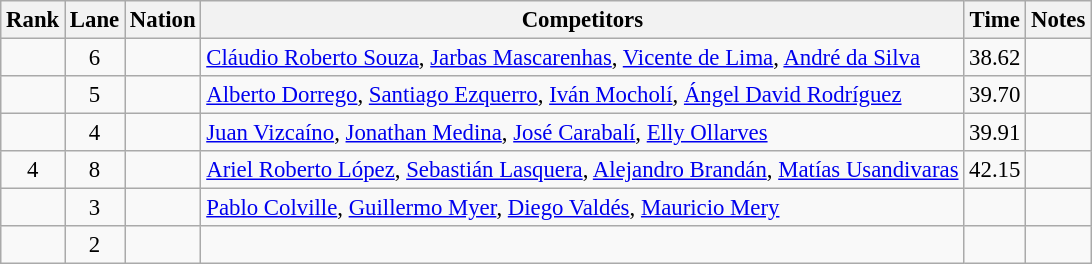<table class="wikitable sortable" style="text-align:center; font-size:95%">
<tr>
<th>Rank</th>
<th>Lane</th>
<th>Nation</th>
<th>Competitors</th>
<th>Time</th>
<th>Notes</th>
</tr>
<tr>
<td></td>
<td>6</td>
<td align=left></td>
<td align=left><a href='#'>Cláudio Roberto Souza</a>, <a href='#'>Jarbas Mascarenhas</a>, <a href='#'>Vicente de Lima</a>, <a href='#'>André da Silva</a></td>
<td>38.62</td>
<td></td>
</tr>
<tr>
<td></td>
<td>5</td>
<td align=left></td>
<td align=left><a href='#'>Alberto Dorrego</a>, <a href='#'>Santiago Ezquerro</a>, <a href='#'>Iván Mocholí</a>, <a href='#'>Ángel David Rodríguez</a></td>
<td>39.70</td>
<td></td>
</tr>
<tr>
<td></td>
<td>4</td>
<td align=left></td>
<td align=left><a href='#'>Juan Vizcaíno</a>, <a href='#'>Jonathan Medina</a>, <a href='#'>José Carabalí</a>, <a href='#'>Elly Ollarves</a></td>
<td>39.91</td>
<td></td>
</tr>
<tr>
<td>4</td>
<td>8</td>
<td align=left></td>
<td align=left><a href='#'>Ariel Roberto López</a>, <a href='#'>Sebastián Lasquera</a>, <a href='#'>Alejandro Brandán</a>, <a href='#'>Matías Usandivaras</a></td>
<td>42.15</td>
<td></td>
</tr>
<tr>
<td></td>
<td>3</td>
<td align=left></td>
<td align=left><a href='#'>Pablo Colville</a>, <a href='#'>Guillermo Myer</a>, <a href='#'>Diego Valdés</a>, <a href='#'>Mauricio Mery</a></td>
<td></td>
<td></td>
</tr>
<tr>
<td></td>
<td>2</td>
<td align=left></td>
<td align=left></td>
<td></td>
<td></td>
</tr>
</table>
